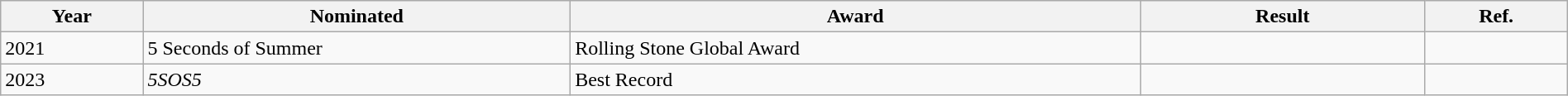<table class="wikitable" style="width:100%;">
<tr>
<th width=5%>Year</th>
<th style="width:15%;">Nominated</th>
<th style="width:20%;">Award</th>
<th style="width:10%;">Result</th>
<th style="width:5%;">Ref.</th>
</tr>
<tr>
<td>2021</td>
<td>5 Seconds of Summer</td>
<td>Rolling Stone Global Award</td>
<td></td>
<td></td>
</tr>
<tr>
<td>2023</td>
<td><em>5SOS5</em></td>
<td>Best Record</td>
<td></td>
<td></td>
</tr>
</table>
